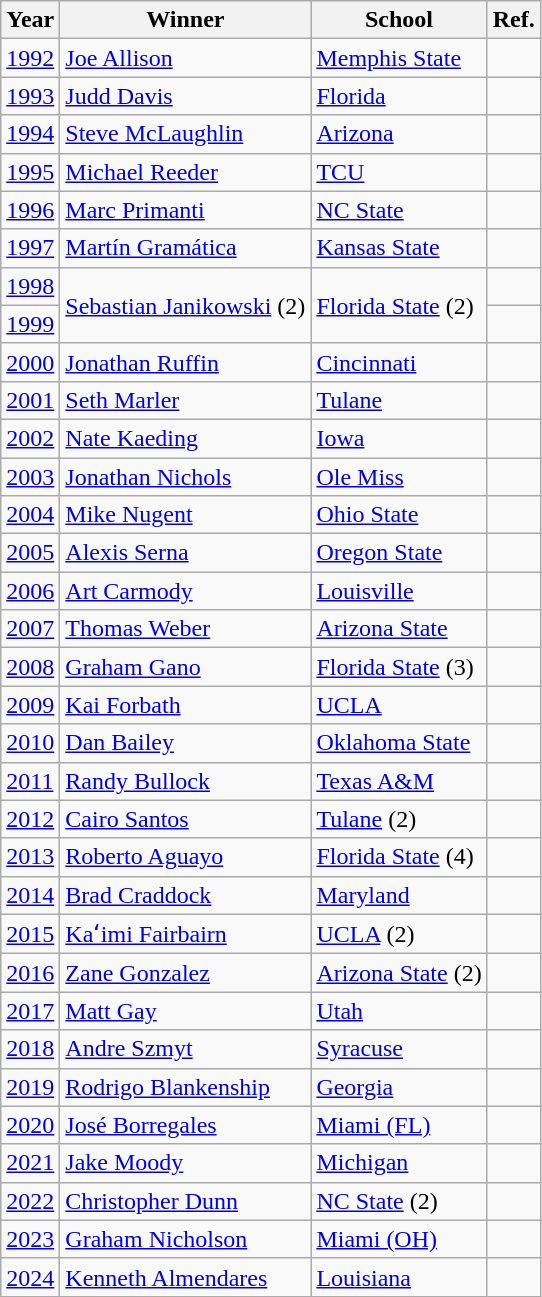<table class="wikitable sortable">
<tr>
<th>Year</th>
<th>Winner</th>
<th>School</th>
<th>Ref.</th>
</tr>
<tr>
<td><a href='#'>1992</a></td>
<td><a href='#'>Joe Allison</a></td>
<td><a href='#'>Memphis State</a></td>
<td></td>
</tr>
<tr>
<td><a href='#'>1993</a></td>
<td><a href='#'>Judd Davis</a></td>
<td><a href='#'>Florida</a></td>
<td></td>
</tr>
<tr>
<td><a href='#'>1994</a></td>
<td><a href='#'>Steve McLaughlin</a></td>
<td><a href='#'>Arizona</a></td>
<td></td>
</tr>
<tr>
<td><a href='#'>1995</a></td>
<td><a href='#'>Michael Reeder</a></td>
<td><a href='#'>TCU</a></td>
<td></td>
</tr>
<tr>
<td><a href='#'>1996</a></td>
<td><a href='#'>Marc Primanti</a></td>
<td><a href='#'>NC State</a></td>
<td></td>
</tr>
<tr>
<td><a href='#'>1997</a></td>
<td><a href='#'>Martín Gramática</a></td>
<td><a href='#'>Kansas State</a></td>
<td></td>
</tr>
<tr>
<td><a href='#'>1998</a></td>
<td rowspan=2><a href='#'>Sebastian Janikowski</a> (2)</td>
<td rowspan=2><a href='#'>Florida State</a> (2)</td>
<td></td>
</tr>
<tr>
<td><a href='#'>1999</a></td>
<td></td>
</tr>
<tr>
<td><a href='#'>2000</a></td>
<td><a href='#'>Jonathan Ruffin</a></td>
<td><a href='#'>Cincinnati</a></td>
<td></td>
</tr>
<tr>
<td><a href='#'>2001</a></td>
<td><a href='#'>Seth Marler</a></td>
<td><a href='#'>Tulane</a></td>
<td></td>
</tr>
<tr>
<td><a href='#'>2002</a></td>
<td><a href='#'>Nate Kaeding</a></td>
<td><a href='#'>Iowa</a></td>
<td></td>
</tr>
<tr>
<td><a href='#'>2003</a></td>
<td><a href='#'>Jonathan Nichols</a></td>
<td><a href='#'>Ole Miss</a></td>
<td></td>
</tr>
<tr>
<td><a href='#'>2004</a></td>
<td><a href='#'>Mike Nugent</a></td>
<td><a href='#'>Ohio State</a></td>
<td></td>
</tr>
<tr>
<td><a href='#'>2005</a></td>
<td><a href='#'>Alexis Serna</a></td>
<td><a href='#'>Oregon State</a></td>
<td></td>
</tr>
<tr>
<td><a href='#'>2006</a></td>
<td><a href='#'>Art Carmody</a></td>
<td><a href='#'>Louisville</a></td>
<td></td>
</tr>
<tr>
<td><a href='#'>2007</a></td>
<td><a href='#'>Thomas Weber</a></td>
<td><a href='#'>Arizona State</a></td>
<td></td>
</tr>
<tr>
<td><a href='#'>2008</a></td>
<td><a href='#'>Graham Gano</a></td>
<td><a href='#'>Florida State</a> (3)</td>
<td></td>
</tr>
<tr>
<td><a href='#'>2009</a></td>
<td><a href='#'>Kai Forbath</a></td>
<td><a href='#'>UCLA</a></td>
<td></td>
</tr>
<tr>
<td><a href='#'>2010</a></td>
<td><a href='#'>Dan Bailey</a></td>
<td><a href='#'>Oklahoma State</a></td>
<td></td>
</tr>
<tr>
<td><a href='#'>2011</a></td>
<td><a href='#'>Randy Bullock</a></td>
<td><a href='#'>Texas A&M</a></td>
<td></td>
</tr>
<tr>
<td><a href='#'>2012</a></td>
<td><a href='#'>Cairo Santos</a></td>
<td><a href='#'>Tulane</a> (2)</td>
<td></td>
</tr>
<tr>
<td><a href='#'>2013</a></td>
<td><a href='#'>Roberto Aguayo</a></td>
<td><a href='#'>Florida State</a> (4)</td>
<td></td>
</tr>
<tr>
<td><a href='#'>2014</a></td>
<td><a href='#'>Brad Craddock</a></td>
<td><a href='#'>Maryland</a></td>
<td></td>
</tr>
<tr>
<td><a href='#'>2015</a></td>
<td><a href='#'>Kaʻimi Fairbairn</a></td>
<td><a href='#'>UCLA</a> (2)</td>
<td></td>
</tr>
<tr>
<td><a href='#'>2016</a></td>
<td><a href='#'>Zane Gonzalez</a></td>
<td><a href='#'>Arizona State</a> (2)</td>
<td></td>
</tr>
<tr>
<td><a href='#'>2017</a></td>
<td><a href='#'>Matt Gay</a></td>
<td><a href='#'>Utah</a></td>
<td></td>
</tr>
<tr>
<td><a href='#'>2018</a></td>
<td><a href='#'>Andre Szmyt</a></td>
<td><a href='#'>Syracuse</a></td>
<td></td>
</tr>
<tr>
<td><a href='#'>2019</a></td>
<td><a href='#'>Rodrigo Blankenship</a></td>
<td><a href='#'>Georgia</a></td>
<td></td>
</tr>
<tr>
<td><a href='#'>2020</a></td>
<td><a href='#'>José Borregales</a></td>
<td><a href='#'>Miami (FL)</a></td>
<td></td>
</tr>
<tr>
<td><a href='#'>2021</a></td>
<td><a href='#'>Jake Moody</a></td>
<td><a href='#'>Michigan</a></td>
<td></td>
</tr>
<tr>
<td><a href='#'>2022</a></td>
<td><a href='#'>Christopher Dunn</a></td>
<td><a href='#'>NC State</a> (2)</td>
<td></td>
</tr>
<tr>
<td><a href='#'>2023</a></td>
<td><a href='#'>Graham Nicholson</a></td>
<td><a href='#'>Miami (OH)</a></td>
<td></td>
</tr>
<tr>
<td><a href='#'>2024</a></td>
<td><a href='#'>Kenneth Almendares</a></td>
<td><a href='#'>Louisiana</a></td>
<td></td>
</tr>
</table>
